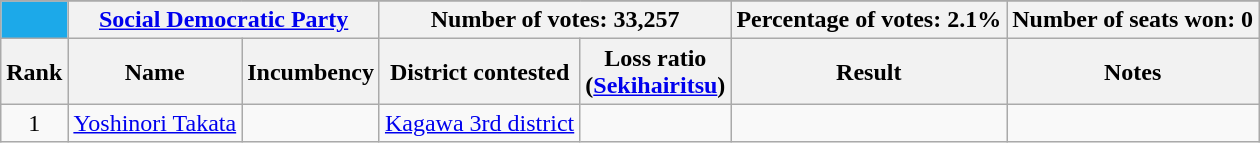<table class="wikitable sortable" style="text-align: center; ">
<tr ------------------>
</tr>
<tr class="vcard">
<th style="background-color: #1CA9E9; width: 5px;"></th>
<th colspan="2" align="center"><a href='#'>Social Democratic Party</a></th>
<th colspan="2" align="center">Number of votes: 33,257</th>
<th colspan="1" align="center">Percentage of votes: 2.1%</th>
<th colspan="2" align="center">Number of seats won: 0</th>
</tr>
<tr>
<th>Rank</th>
<th>Name</th>
<th>Incumbency</th>
<th>District contested</th>
<th>Loss ratio<br>(<a href='#'>Sekihairitsu</a>)</th>
<th>Result</th>
<th>Notes</th>
</tr>
<tr style="display:none;">
<td>99999</td>
<td>AAA</td>
<td>AAA</td>
<td>AAA</td>
<td>99999</td>
<td>AAA </td>
</tr>
<tr style="display:none;">
<td>000</td>
<td>ZZZ</td>
<td>ZZZ</td>
<td>ZZZ</td>
<td>000</td>
<td>ZZZ</td>
</tr>
<tr>
<td>1</td>
<td style="text-align:left;"><span></span> <a href='#'>Yoshinori Takata</a></td>
<td><span></span></td>
<td><a href='#'>Kagawa 3rd district</a></td>
<td></td>
<td style="text-align:left;"><span></span></td>
<td align=left><span></span></td>
</tr>
</table>
